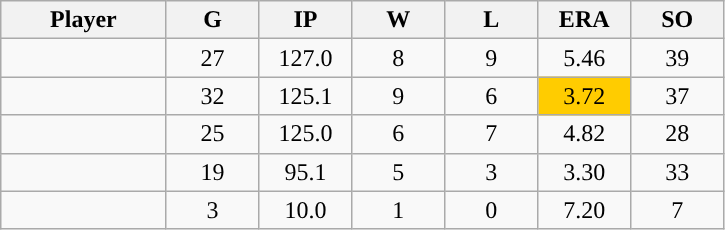<table class="wikitable sortable">
<tr>
<th bgcolor="#DDDDFF" width="16%">Player</th>
<th bgcolor="#DDDDFF" width="9%">G</th>
<th bgcolor="#DDDDFF" width="9%">IP</th>
<th bgcolor="#DDDDFF" width="9%">W</th>
<th bgcolor="#DDDDFF" width="9%">L</th>
<th bgcolor="#DDDDFF" width="9%">ERA</th>
<th bgcolor="#DDDDFF" width="9%">SO</th>
</tr>
<tr align="center">
<td></td>
<td>27</td>
<td>127.0</td>
<td>8</td>
<td>9</td>
<td>5.46</td>
<td>39</td>
</tr>
<tr align="center">
<td></td>
<td>32</td>
<td>125.1</td>
<td>9</td>
<td>6</td>
<td style="background:#fc0;">3.72</td>
<td>37</td>
</tr>
<tr align=center>
<td></td>
<td>25</td>
<td>125.0</td>
<td>6</td>
<td>7</td>
<td>4.82</td>
<td>28</td>
</tr>
<tr align="center">
<td></td>
<td>19</td>
<td>95.1</td>
<td>5</td>
<td>3</td>
<td>3.30</td>
<td>33</td>
</tr>
<tr align="center">
<td></td>
<td>3</td>
<td>10.0</td>
<td>1</td>
<td>0</td>
<td>7.20</td>
<td>7</td>
</tr>
</table>
